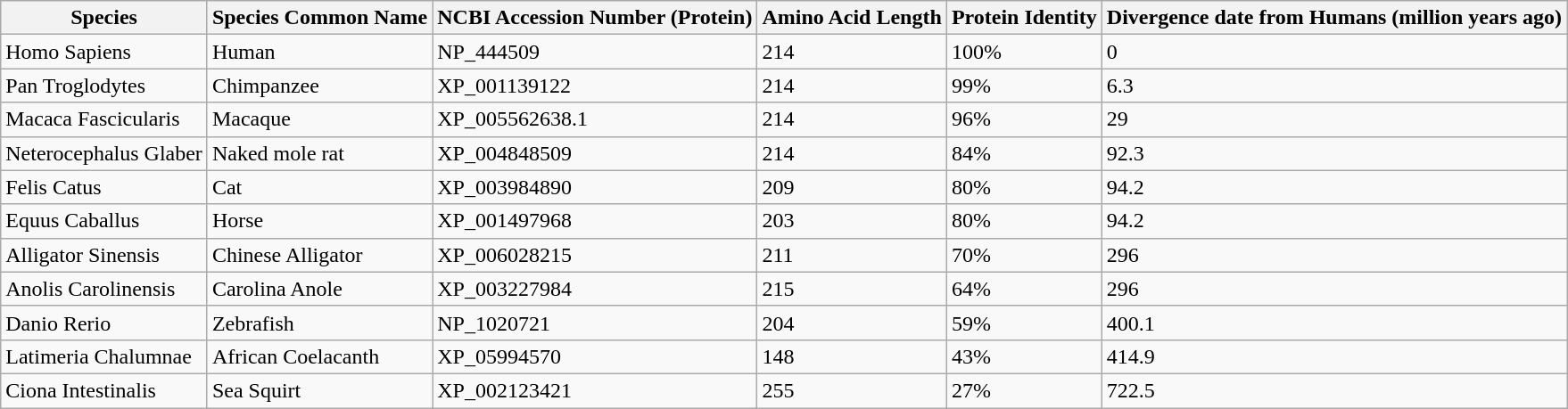<table class="wikitable">
<tr>
<th>Species</th>
<th>Species Common Name</th>
<th>NCBI Accession Number (Protein)</th>
<th>Amino Acid Length</th>
<th>Protein Identity</th>
<th>Divergence date from Humans (million years ago)</th>
</tr>
<tr>
<td>Homo Sapiens</td>
<td>Human</td>
<td>NP_444509</td>
<td>214</td>
<td>100%</td>
<td>0</td>
</tr>
<tr>
<td>Pan Troglodytes</td>
<td>Chimpanzee</td>
<td>XP_001139122</td>
<td>214</td>
<td>99%</td>
<td>6.3</td>
</tr>
<tr>
<td>Macaca Fascicularis</td>
<td>Macaque</td>
<td>XP_005562638.1</td>
<td>214</td>
<td>96%</td>
<td>29</td>
</tr>
<tr>
<td>Neterocephalus Glaber</td>
<td>Naked mole rat</td>
<td>XP_004848509</td>
<td>214</td>
<td>84%</td>
<td>92.3</td>
</tr>
<tr>
<td>Felis Catus</td>
<td>Cat</td>
<td>XP_003984890</td>
<td>209</td>
<td>80%</td>
<td>94.2</td>
</tr>
<tr>
<td>Equus Caballus</td>
<td>Horse</td>
<td>XP_001497968</td>
<td>203</td>
<td>80%</td>
<td>94.2</td>
</tr>
<tr>
<td>Alligator Sinensis</td>
<td>Chinese Alligator</td>
<td>XP_006028215</td>
<td>211</td>
<td>70%</td>
<td>296</td>
</tr>
<tr>
<td>Anolis Carolinensis</td>
<td>Carolina Anole</td>
<td>XP_003227984</td>
<td>215</td>
<td>64%</td>
<td>296</td>
</tr>
<tr>
<td>Danio Rerio</td>
<td>Zebrafish</td>
<td>NP_1020721</td>
<td>204</td>
<td>59%</td>
<td>400.1</td>
</tr>
<tr>
<td>Latimeria Chalumnae</td>
<td>African Coelacanth</td>
<td>XP_05994570</td>
<td>148</td>
<td>43%</td>
<td>414.9</td>
</tr>
<tr>
<td>Ciona Intestinalis</td>
<td>Sea Squirt</td>
<td>XP_002123421</td>
<td>255</td>
<td>27%</td>
<td>722.5</td>
</tr>
</table>
